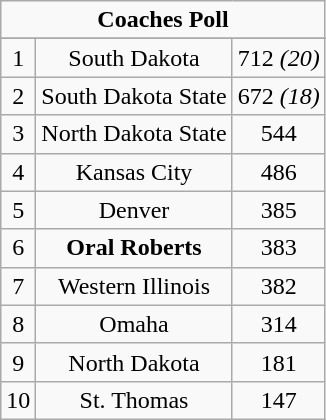<table class="wikitable">
<tr align="center">
<td align="center" colspan="3"><strong>Coaches Poll</strong></td>
</tr>
<tr align="center">
</tr>
<tr align="center">
<td>1</td>
<td>South Dakota</td>
<td>712 <em>(20)</em></td>
</tr>
<tr align="center">
<td>2</td>
<td>South Dakota State</td>
<td>672 <em>(18)</em></td>
</tr>
<tr align="center">
<td>3</td>
<td>North Dakota State</td>
<td>544</td>
</tr>
<tr align="center">
<td>4</td>
<td>Kansas City</td>
<td>486</td>
</tr>
<tr align="center">
<td>5</td>
<td>Denver</td>
<td>385</td>
</tr>
<tr align="center">
<td>6</td>
<td><strong>Oral Roberts</strong></td>
<td>383</td>
</tr>
<tr align="center">
<td>7</td>
<td>Western Illinois</td>
<td>382</td>
</tr>
<tr align="center">
<td>8</td>
<td>Omaha</td>
<td>314</td>
</tr>
<tr align="center">
<td>9</td>
<td>North Dakota</td>
<td>181</td>
</tr>
<tr align="center">
<td>10</td>
<td>St. Thomas</td>
<td>147</td>
</tr>
</table>
